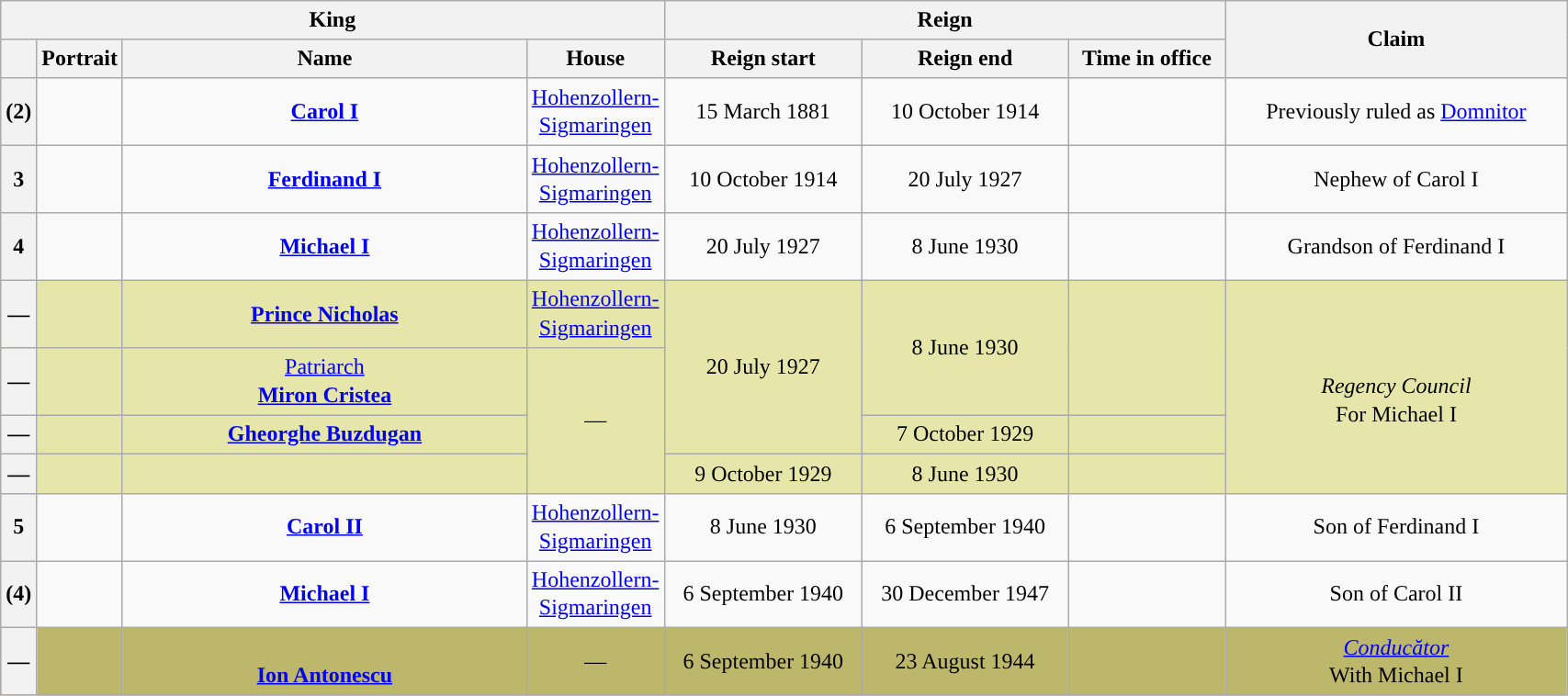<table class="wikitable" style="text-align:center; width:90%; line-height:130%;">
<tr>
<th width=35% colspan=4>King</th>
<th width=40% colspan=3>Reign</th>
<th width=25% rowspan=2>Claim</th>
</tr>
<tr>
<th></th>
<th>Portrait</th>
<th width=30%>Name<br></th>
<th>House</th>
<th>Reign start</th>
<th>Reign end</th>
<th>Time in office</th>
</tr>
<tr>
<th>(2)</th>
<td></td>
<td><strong><a href='#'>Carol I</a></strong><br></td>
<td><a href='#'>Hohenzollern-Sigmaringen</a></td>
<td>15 March 1881</td>
<td>10 October 1914</td>
<td></td>
<td>Previously ruled as <a href='#'>Domnitor</a></td>
</tr>
<tr>
<th>3</th>
<td></td>
<td><strong><a href='#'>Ferdinand I</a></strong><br></td>
<td><a href='#'>Hohenzollern-Sigmaringen</a></td>
<td>10 October 1914</td>
<td>20 July 1927</td>
<td></td>
<td>Nephew of Carol I</td>
</tr>
<tr>
<th>4</th>
<td></td>
<td><strong><a href='#'>Michael I</a></strong><br></td>
<td><a href='#'>Hohenzollern-Sigmaringen</a></td>
<td>20 July 1927</td>
<td>8 June 1930<br></td>
<td></td>
<td>Grandson of Ferdinand I</td>
</tr>
<tr style="background:#e6e6aa;">
<th>—</th>
<td></td>
<td><strong><a href='#'>Prince Nicholas</a></strong><br></td>
<td><a href='#'>Hohenzollern-Sigmaringen</a></td>
<td rowspan=3>20 July 1927</td>
<td rowspan=2>8 June 1930<br></td>
<td rowspan=2></td>
<td rowspan=4><br><em>Regency Council</em><br>For Michael I</td>
</tr>
<tr style="background:#e6e6aa;">
<th>—</th>
<td></td>
<td><a href='#'>Patriarch</a><br><strong><a href='#'>Miron Cristea</a></strong><br></td>
<td rowspan=3>—</td>
</tr>
<tr style="background:#e6e6aa;">
<th>—</th>
<td></td>
<td><strong><a href='#'>Gheorghe Buzdugan</a></strong><br></td>
<td>7 October 1929<br></td>
<td></td>
</tr>
<tr style="background:#e6e6aa;">
<th>—</th>
<td></td>
<td><strong></strong><br></td>
<td>9 October 1929</td>
<td>8 June 1930<br></td>
<td></td>
</tr>
<tr>
<th>5</th>
<td></td>
<td><strong><a href='#'>Carol II</a></strong><br></td>
<td><a href='#'>Hohenzollern-Sigmaringen</a></td>
<td>8 June 1930</td>
<td>6 September 1940<br></td>
<td></td>
<td>Son of Ferdinand I</td>
</tr>
<tr>
<th>(4)</th>
<td></td>
<td><strong><a href='#'>Michael I</a></strong><br></td>
<td><a href='#'>Hohenzollern-Sigmaringen</a></td>
<td>6 September 1940</td>
<td>30 December 1947<br></td>
<td></td>
<td>Son of Carol II</td>
</tr>
<tr style="background:DarkKhaki;">
<th style="background:">—</th>
<td></td>
<td><br><strong><a href='#'>Ion Antonescu</a></strong><br></td>
<td>—</td>
<td>6 September 1940</td>
<td>23 August 1944<br></td>
<td></td>
<td><em><a href='#'>Conducător</a></em><br>With Michael I</td>
</tr>
</table>
